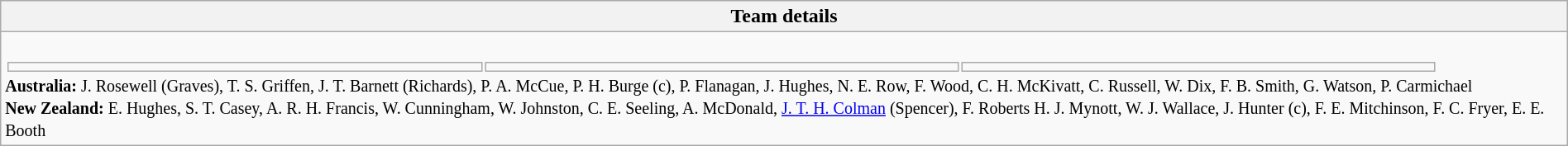<table class="wikitable collapsible collapsed" style="width:100%">
<tr>
<th>Team details</th>
</tr>
<tr>
<td><br><table width=92% |>
<tr>
<td></td>
<td></td>
<td></td>
</tr>
</table>
<small>
<strong>Australia:</strong> J. Rosewell (Graves), T. S. Griffen, J. T. Barnett (Richards), P. A. McCue, P. H. Burge (c), P. Flanagan, J. Hughes, N. E. Row, F. Wood, C. H. McKivatt, C. Russell, W. Dix, F. B. Smith, G. Watson, P. Carmichael
<br>
<strong>New Zealand:</strong> E. Hughes, S. T. Casey, A. R. H. Francis, W. Cunningham, W. Johnston, C. E. Seeling, A. McDonald, <a href='#'>J. T. H. Colman</a> (Spencer), F. Roberts
H. J. Mynott, W. J. Wallace, J. Hunter (c), F. E. Mitchinson, F. C. Fryer, E. E. Booth
</small></td>
</tr>
</table>
